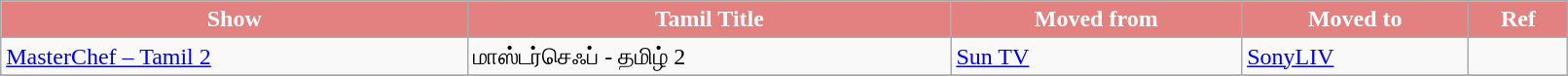<table class="wikitable" width="85%">
<tr>
<th scope="col" style ="background: #E38181 ;color:white">Show</th>
<th scope="col" style ="background: #E38181 ;color:white">Tamil Title</th>
<th scope="col" style ="background: #E38181 ;color:white">Moved from</th>
<th scope="col" style ="background: #E38181 ;color:white">Moved to</th>
<th scope="col" style ="background: #E38181 ;color:white">Ref</th>
</tr>
<tr>
<td><a href='#'>MasterChef – Tamil 2</a></td>
<td>மாஸ்டர்செஃப் - தமிழ் 2</td>
<td><a href='#'>Sun TV</a></td>
<td><a href='#'>SonyLIV</a></td>
<td></td>
</tr>
<tr>
</tr>
</table>
